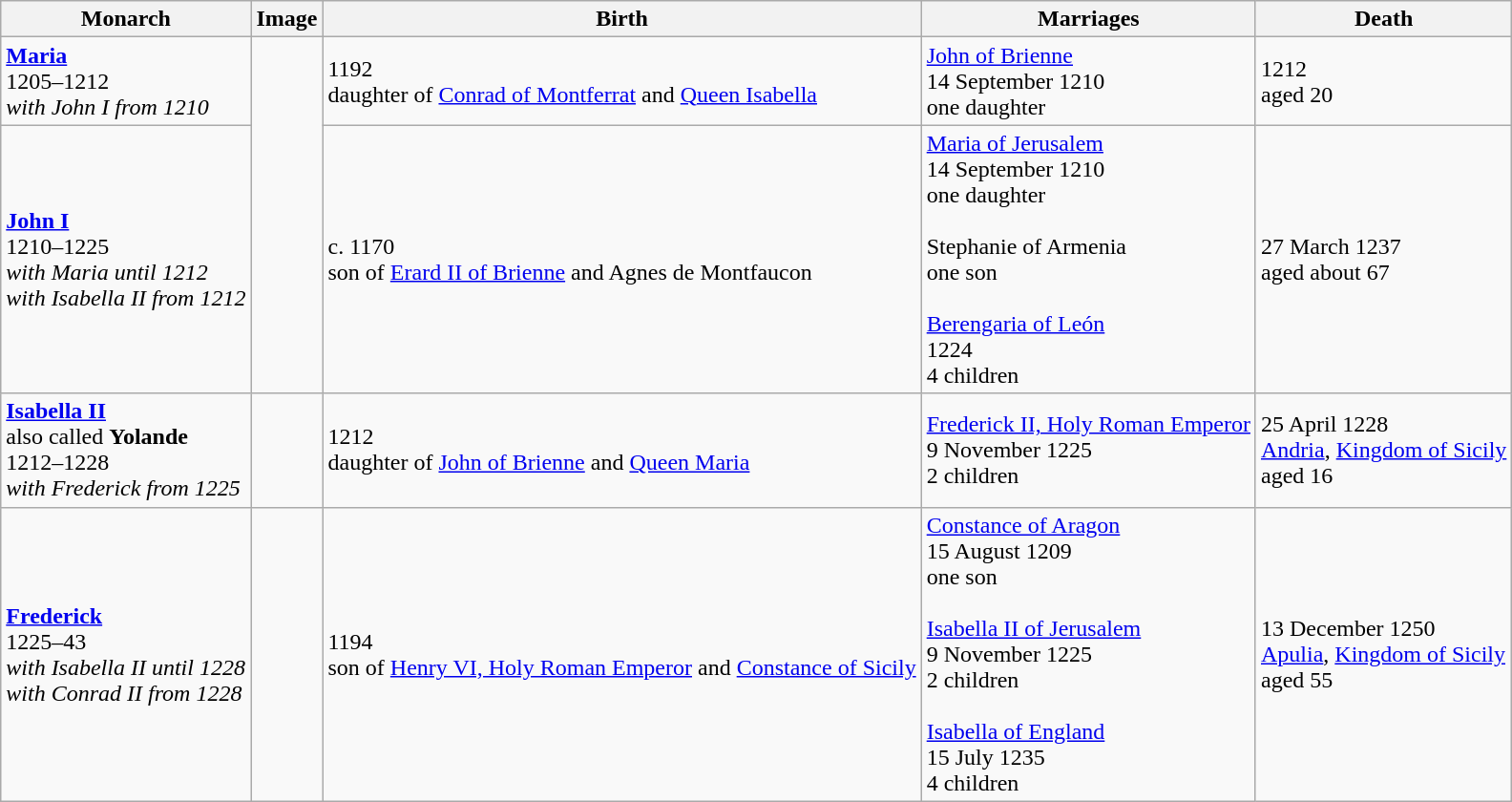<table class="wikitable">
<tr>
<th>Monarch</th>
<th>Image</th>
<th>Birth</th>
<th>Marriages</th>
<th>Death</th>
</tr>
<tr>
<td><strong><a href='#'>Maria</a></strong><br>1205–1212<br><em>with John I from 1210</em></td>
<td rowspan="2"></td>
<td>1192<br>daughter of <a href='#'>Conrad of Montferrat</a> and <a href='#'>Queen Isabella</a></td>
<td><a href='#'>John of Brienne</a><br>14 September 1210<br>one daughter</td>
<td>1212<br>aged 20</td>
</tr>
<tr>
<td><strong><a href='#'>John I</a></strong><br>1210–1225<br><em>with Maria until 1212</em><br><em>with Isabella II from 1212</em></td>
<td>c. 1170<br>son of <a href='#'>Erard II of Brienne</a> and Agnes de Montfaucon</td>
<td><a href='#'>Maria of Jerusalem</a><br>14 September 1210<br>one daughter<br><br>Stephanie of Armenia<br>one son<br><br><a href='#'>Berengaria of León</a><br>1224<br>4 children</td>
<td>27 March 1237<br>aged about 67</td>
</tr>
<tr>
<td><strong><a href='#'>Isabella II</a></strong><br>also called <strong>Yolande</strong><br>1212–1228<br><em>with Frederick from 1225</em></td>
<td></td>
<td>1212<br>daughter of <a href='#'>John of Brienne</a> and <a href='#'>Queen Maria</a></td>
<td><a href='#'>Frederick II, Holy Roman Emperor</a><br>9 November 1225<br>2 children</td>
<td>25 April 1228<br><a href='#'>Andria</a>, <a href='#'>Kingdom of Sicily</a><br>aged 16</td>
</tr>
<tr>
<td><strong><a href='#'>Frederick</a></strong><br>1225–43<br><em>with Isabella II until 1228</em><br><em>with Conrad II from 1228</em></td>
<td></td>
<td>1194<br>son of <a href='#'>Henry VI, Holy Roman Emperor</a> and <a href='#'>Constance of Sicily</a></td>
<td><a href='#'>Constance of Aragon</a> <br> 15 August 1209 <br> one son <br><br> <a href='#'>Isabella II of Jerusalem</a><br>9 November 1225<br>2 children<br><br><a href='#'>Isabella of England</a> <br> 15 July 1235<br>4 children</td>
<td>13 December 1250<br><a href='#'>Apulia</a>, <a href='#'>Kingdom of Sicily</a><br>aged 55</td>
</tr>
</table>
